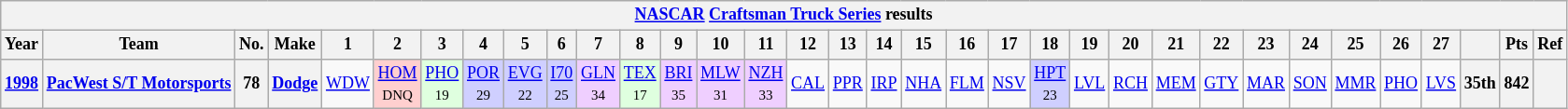<table class="wikitable" style="text-align:center; font-size:75%">
<tr>
<th colspan=45><a href='#'>NASCAR</a> <a href='#'>Craftsman Truck Series</a> results</th>
</tr>
<tr>
<th>Year</th>
<th>Team</th>
<th>No.</th>
<th>Make</th>
<th>1</th>
<th>2</th>
<th>3</th>
<th>4</th>
<th>5</th>
<th>6</th>
<th>7</th>
<th>8</th>
<th>9</th>
<th>10</th>
<th>11</th>
<th>12</th>
<th>13</th>
<th>14</th>
<th>15</th>
<th>16</th>
<th>17</th>
<th>18</th>
<th>19</th>
<th>20</th>
<th>21</th>
<th>22</th>
<th>23</th>
<th>24</th>
<th>25</th>
<th>26</th>
<th>27</th>
<th></th>
<th>Pts</th>
<th>Ref</th>
</tr>
<tr>
<th><a href='#'>1998</a></th>
<th><a href='#'>PacWest S/T Motorsports</a></th>
<th>78</th>
<th><a href='#'>Dodge</a></th>
<td><a href='#'>WDW</a></td>
<td style="background:#FFCFCF;"><a href='#'>HOM</a><br><small>DNQ</small></td>
<td style="background:#DFFFDF;"><a href='#'>PHO</a><br><small>19</small></td>
<td style="background:#CFCFFF;"><a href='#'>POR</a><br><small>29</small></td>
<td style="background:#CFCFFF;"><a href='#'>EVG</a><br><small>22</small></td>
<td style="background:#CFCFFF;"><a href='#'>I70</a><br><small>25</small></td>
<td style="background:#EFCFFF;"><a href='#'>GLN</a><br><small>34</small></td>
<td style="background:#DFFFDF;"><a href='#'>TEX</a><br><small>17</small></td>
<td style="background:#EFCFFF;"><a href='#'>BRI</a><br><small>35</small></td>
<td style="background:#EFCFFF;"><a href='#'>MLW</a><br><small>31</small></td>
<td style="background:#EFCFFF;"><a href='#'>NZH</a><br><small>33</small></td>
<td><a href='#'>CAL</a></td>
<td><a href='#'>PPR</a></td>
<td><a href='#'>IRP</a></td>
<td><a href='#'>NHA</a></td>
<td><a href='#'>FLM</a></td>
<td><a href='#'>NSV</a></td>
<td style="background:#CFCFFF;"><a href='#'>HPT</a><br><small>23</small></td>
<td><a href='#'>LVL</a></td>
<td><a href='#'>RCH</a></td>
<td><a href='#'>MEM</a></td>
<td><a href='#'>GTY</a></td>
<td><a href='#'>MAR</a></td>
<td><a href='#'>SON</a></td>
<td><a href='#'>MMR</a></td>
<td><a href='#'>PHO</a></td>
<td><a href='#'>LVS</a></td>
<th>35th</th>
<th>842</th>
<th></th>
</tr>
</table>
